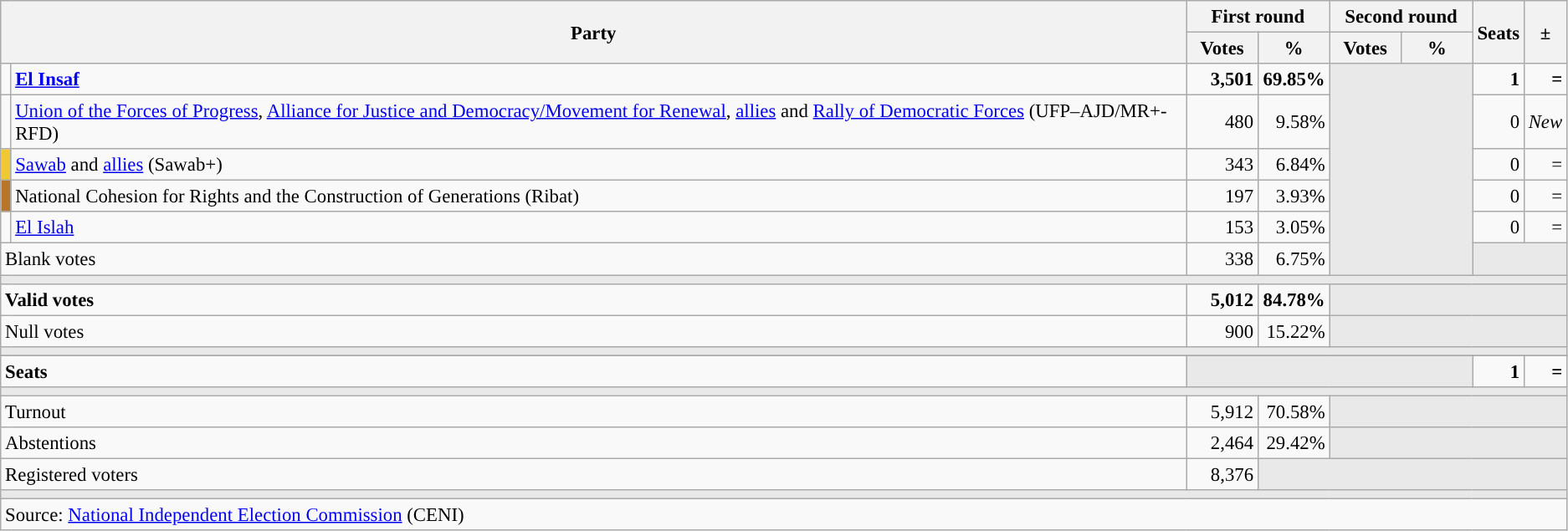<table class="wikitable" style="text-align:right;font-size:95%;">
<tr>
<th rowspan="2" colspan="2" width="700">Party</th>
<th colspan="2">First round</th>
<th colspan="2">Second round</th>
<th rowspan="2" width="25">Seats</th>
<th rowspan="2" width="20">±</th>
</tr>
<tr>
<th width="50">Votes</th>
<th width="50">%</th>
<th width="50">Votes</th>
<th width="50">%</th>
</tr>
<tr>
<td width="1" style="color:inherit;background:"></td>
<td style="text-align:left;"><strong><a href='#'>El Insaf</a></strong></td>
<td><strong>3,501</strong></td>
<td><strong>69.85%</strong></td>
<td colspan="2" rowspan="6" style="background:#E9E9E9;"></td>
<td><strong>1</strong></td>
<td><strong>=</strong></td>
</tr>
<tr>
<td width="1" style="color:inherit;background:"></td>
<td style="text-align:left;"><a href='#'>Union of the Forces of Progress</a>, <a href='#'>Alliance for Justice and Democracy/Movement for Renewal</a>, <a href='#'>allies</a> and <a href='#'>Rally of Democratic Forces</a> (UFP–AJD/MR+-RFD)</td>
<td>480</td>
<td>9.58%</td>
<td>0</td>
<td><em>New</em></td>
</tr>
<tr>
<td width="1" style="color:inherit;background:#F0C832;"></td>
<td style="text-align:left;"><a href='#'>Sawab</a> and <a href='#'>allies</a> (Sawab+)</td>
<td>343</td>
<td>6.84%</td>
<td>0</td>
<td>=</td>
</tr>
<tr>
<td width="1" style="color:inherit;background:#B7752C;"></td>
<td style="text-align:left;">National Cohesion for Rights and the Construction of Generations (Ribat)</td>
<td>197</td>
<td>3.93%</td>
<td>0</td>
<td>=</td>
</tr>
<tr>
<td width="1" style="color:inherit;background:"></td>
<td style="text-align:left;"><a href='#'>El Islah</a></td>
<td>153</td>
<td>3.05%</td>
<td>0</td>
<td>=</td>
</tr>
<tr>
<td colspan="2" style="text-align:left;">Blank votes</td>
<td>338</td>
<td>6.75%</td>
<td colspan="4" style="background:#E9E9E9;"></td>
</tr>
<tr>
<td colspan="8" style="background:#E9E9E9;"></td>
</tr>
<tr style="font-weight:bold;">
<td colspan="2" style="text-align:left;">Valid votes</td>
<td>5,012</td>
<td>84.78%</td>
<td colspan="4" style="background:#E9E9E9;"></td>
</tr>
<tr>
<td colspan="2" style="text-align:left;">Null votes</td>
<td>900</td>
<td>15.22%</td>
<td colspan="4" style="background:#E9E9E9;"></td>
</tr>
<tr>
<td colspan="8" style="background:#E9E9E9;"></td>
</tr>
<tr>
</tr>
<tr style="font-weight:bold;">
<td colspan="2" style="text-align:left;">Seats</td>
<td colspan="4" style="background:#E9E9E9;"></td>
<td>1</td>
<td>=</td>
</tr>
<tr>
<td colspan="8" style="background:#E9E9E9;"></td>
</tr>
<tr>
<td colspan="2" style="text-align:left;">Turnout</td>
<td>5,912</td>
<td>70.58%</td>
<td colspan="4" style="background:#E9E9E9;"></td>
</tr>
<tr>
<td colspan="2" style="text-align:left;">Abstentions</td>
<td>2,464</td>
<td>29.42%</td>
<td colspan="4" style="background:#E9E9E9;"></td>
</tr>
<tr>
<td colspan="2" style="text-align:left;">Registered voters</td>
<td>8,376</td>
<td colspan="5" style="background:#E9E9E9;"></td>
</tr>
<tr>
<td colspan="8" style="background:#E9E9E9;"></td>
</tr>
<tr>
<td colspan="8" style="text-align:left;">Source: <a href='#'>National Independent Election Commission</a> (CENI)</td>
</tr>
</table>
